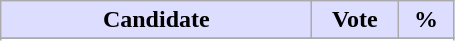<table class="wikitable">
<tr>
<th style="background:#ddf; width:200px;">Candidate</th>
<th style="background:#ddf; width:50px;">Vote</th>
<th style="background:#ddf; width:30px;">%</th>
</tr>
<tr>
</tr>
<tr>
</tr>
</table>
